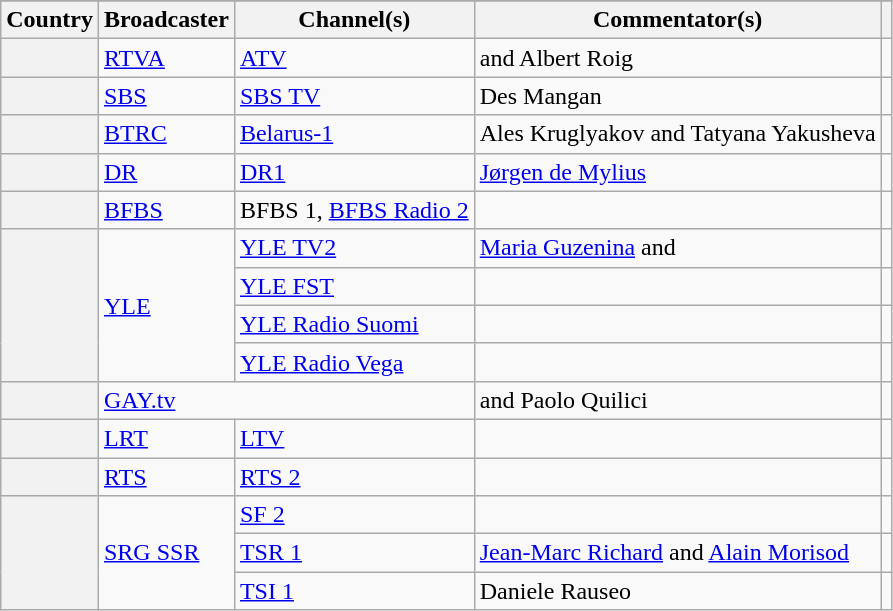<table class="wikitable plainrowheaders">
<tr>
</tr>
<tr>
<th scope="col">Country</th>
<th scope="col">Broadcaster</th>
<th scope="col">Channel(s)</th>
<th scope="col">Commentator(s)</th>
<th scope="col"></th>
</tr>
<tr>
<th scope="row"></th>
<td><a href='#'>RTVA</a></td>
<td><a href='#'>ATV</a></td>
<td> and Albert Roig</td>
<td style="text-align:center"></td>
</tr>
<tr>
<th scope="row"></th>
<td><a href='#'>SBS</a></td>
<td><a href='#'>SBS TV</a></td>
<td>Des Mangan</td>
<td style="text-align:center"></td>
</tr>
<tr>
<th scope="row"></th>
<td><a href='#'>BTRC</a></td>
<td><a href='#'>Belarus-1</a></td>
<td>Ales Kruglyakov and Tatyana Yakusheva</td>
<td style="text-align:center"></td>
</tr>
<tr>
<th scope="row"></th>
<td><a href='#'>DR</a></td>
<td><a href='#'>DR1</a></td>
<td><a href='#'>Jørgen de Mylius</a></td>
<td style="text-align:center"></td>
</tr>
<tr>
<th scope="row"></th>
<td><a href='#'>BFBS</a></td>
<td>BFBS 1, <a href='#'>BFBS Radio 2</a></td>
<td></td>
<td style="text-align:center"></td>
</tr>
<tr>
<th scope="row" rowspan="4"></th>
<td rowspan="4"><a href='#'>YLE</a></td>
<td><a href='#'>YLE TV2</a></td>
<td><a href='#'>Maria Guzenina</a> and </td>
<td style="text-align:center"></td>
</tr>
<tr>
<td><a href='#'>YLE FST</a></td>
<td></td>
<td style="text-align:center"></td>
</tr>
<tr>
<td><a href='#'>YLE Radio Suomi</a></td>
<td></td>
<td style="text-align:center"></td>
</tr>
<tr>
<td><a href='#'>YLE Radio Vega</a></td>
<td></td>
<td style="text-align:center"></td>
</tr>
<tr>
<th scope="row"></th>
<td colspan="2"><a href='#'>GAY.tv</a></td>
<td> and Paolo Quilici</td>
<td style="text-align:center"></td>
</tr>
<tr>
<th scope="row"></th>
<td><a href='#'>LRT</a></td>
<td><a href='#'>LTV</a></td>
<td></td>
<td style="text-align:center"></td>
</tr>
<tr>
<th scope="row"></th>
<td><a href='#'>RTS</a></td>
<td><a href='#'>RTS 2</a></td>
<td></td>
<td style="text-align:center"></td>
</tr>
<tr>
<th scope="row" rowspan="3"></th>
<td rowspan="3"><a href='#'>SRG SSR</a></td>
<td><a href='#'>SF 2</a></td>
<td></td>
<td style="text-align:center"></td>
</tr>
<tr>
<td><a href='#'>TSR 1</a></td>
<td><a href='#'>Jean-Marc Richard</a> and <a href='#'>Alain Morisod</a></td>
<td style="text-align:center"></td>
</tr>
<tr>
<td><a href='#'>TSI 1</a></td>
<td>Daniele Rauseo</td>
<td style="text-align:center"></td>
</tr>
</table>
